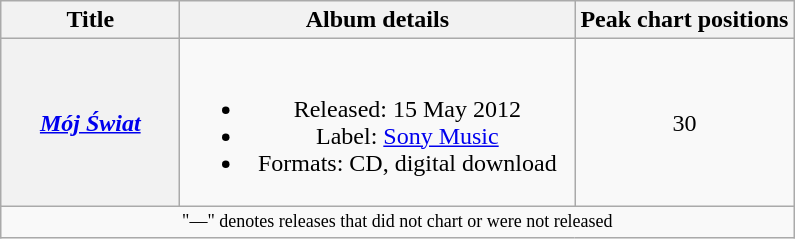<table class="wikitable plainrowheaders" style="text-align:center;" border="1">
<tr>
<th scope="col" rowspan="1" style="width:7em;">Title</th>
<th scope="col" rowspan="1" style="width:16em;">Album details</th>
<th scope="col" colspan="1">Peak chart positions</th>
</tr>
<tr>
<th scope="row"><strong><em><a href='#'>Mój Świat</a></em></strong></th>
<td><br><ul><li>Released: 15 May 2012</li><li>Label: <a href='#'>Sony Music</a></li><li>Formats: CD, digital download</li></ul></td>
<td>30</td>
</tr>
<tr>
<td colspan="14" style="font-size:9pt">"—" denotes releases that did not chart or were not released</td>
</tr>
</table>
